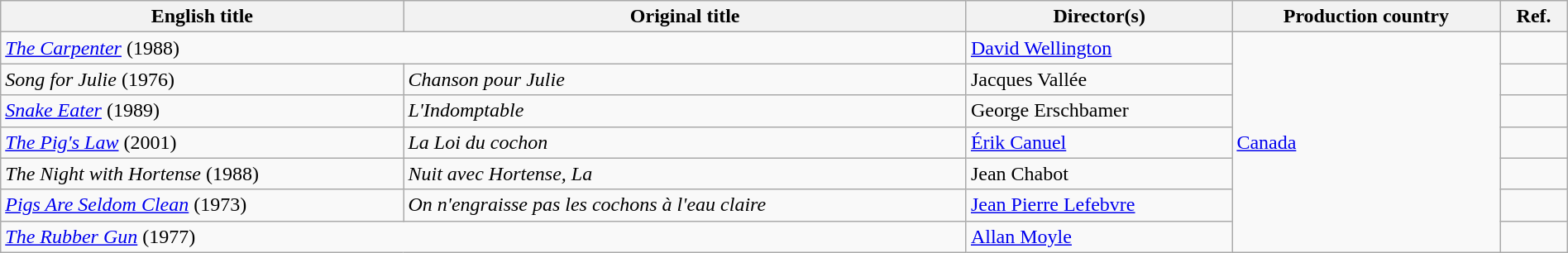<table class="wikitable" width=100%>
<tr>
<th scope="col">English title</th>
<th scope="col">Original title</th>
<th scope="col">Director(s)</th>
<th scope="col">Production country</th>
<th scope="col">Ref.</th>
</tr>
<tr>
<td colspan="2"><em><a href='#'>The Carpenter</a></em> (1988)</td>
<td><a href='#'>David Wellington</a></td>
<td rowspan="7"><a href='#'>Canada</a></td>
<td align="center"></td>
</tr>
<tr>
<td><em>Song for Julie</em> (1976)</td>
<td><em>Chanson pour Julie</em></td>
<td>Jacques Vallée</td>
<td align="center"></td>
</tr>
<tr>
<td><em><a href='#'>Snake Eater</a></em> (1989)</td>
<td><em>L'Indomptable</em></td>
<td>George Erschbamer</td>
<td align="center"></td>
</tr>
<tr>
<td><em><a href='#'>The Pig's Law</a></em> (2001)</td>
<td><em>La Loi du cochon</em></td>
<td><a href='#'>Érik Canuel</a></td>
<td align="center"></td>
</tr>
<tr>
<td><em>The Night with Hortense</em> (1988)</td>
<td><em>Nuit avec Hortense, La</em></td>
<td>Jean Chabot</td>
<td align="center"></td>
</tr>
<tr>
<td><em><a href='#'>Pigs Are Seldom Clean</a></em> (1973)</td>
<td><em>On n'engraisse pas les cochons à l'eau claire</em></td>
<td><a href='#'>Jean Pierre Lefebvre</a></td>
<td align="center"></td>
</tr>
<tr>
<td colspan="2"><em><a href='#'>The Rubber Gun</a></em> (1977)</td>
<td><a href='#'>Allan Moyle</a></td>
<td align="center"></td>
</tr>
</table>
